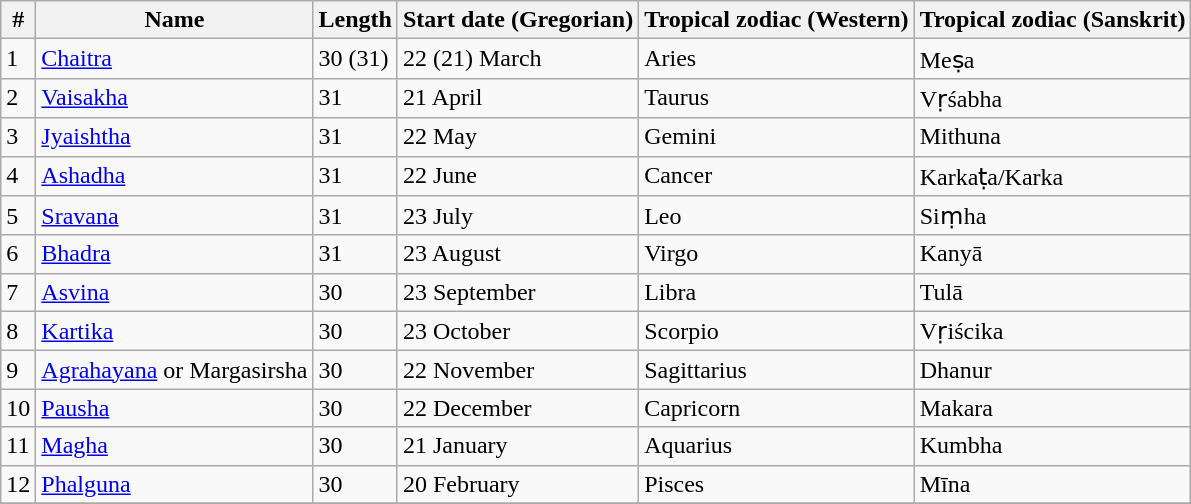<table class="wikitable standard">
<tr>
<th>#</th>
<th>Name</th>
<th>Length</th>
<th>Start date (Gregorian)</th>
<th>Tropical zodiac (Western)</th>
<th>Tropical zodiac (Sanskrit)</th>
</tr>
<tr>
<td>1</td>
<td><a href='#'>Chaitra</a></td>
<td>30 (31)</td>
<td>22 (21) March</td>
<td>Aries</td>
<td>Meṣa</td>
</tr>
<tr>
<td>2</td>
<td><a href='#'>Vaisakha</a></td>
<td>31</td>
<td>21 April</td>
<td>Taurus</td>
<td>Vṛśabha</td>
</tr>
<tr>
<td>3</td>
<td><a href='#'>Jyaishtha</a></td>
<td>31</td>
<td>22 May</td>
<td>Gemini</td>
<td>Mithuna</td>
</tr>
<tr>
<td>4</td>
<td><a href='#'>Ashadha</a></td>
<td>31</td>
<td>22 June</td>
<td>Cancer</td>
<td>Karkaṭa/Karka</td>
</tr>
<tr>
<td>5</td>
<td><a href='#'>Sravana</a></td>
<td>31</td>
<td>23 July</td>
<td>Leo</td>
<td>Siṃha</td>
</tr>
<tr>
<td>6</td>
<td><a href='#'>Bhadra</a></td>
<td>31</td>
<td>23 August</td>
<td>Virgo</td>
<td>Kanyā</td>
</tr>
<tr>
<td>7</td>
<td><a href='#'>Asvina</a></td>
<td>30</td>
<td>23 September</td>
<td>Libra</td>
<td>Tulā</td>
</tr>
<tr>
<td>8</td>
<td><a href='#'>Kartika</a></td>
<td>30</td>
<td>23 October</td>
<td>Scorpio</td>
<td>Vṛiścik‌‌‌a</td>
</tr>
<tr>
<td>9</td>
<td><a href='#'>Agrahayana</a> or Margasirsha</td>
<td>30</td>
<td>22 November</td>
<td>Sagittarius</td>
<td>Dhanur</td>
</tr>
<tr>
<td>10</td>
<td><a href='#'>Pausha</a></td>
<td>30</td>
<td>22 December</td>
<td>Capricorn</td>
<td>Makara</td>
</tr>
<tr>
<td>11</td>
<td><a href='#'>Magha</a></td>
<td>30</td>
<td>21 January</td>
<td>Aquarius</td>
<td>Kumbha</td>
</tr>
<tr>
<td>12</td>
<td><a href='#'>Phalguna</a></td>
<td>30</td>
<td>20 February</td>
<td>Pisces</td>
<td>Mīna</td>
</tr>
<tr>
</tr>
</table>
